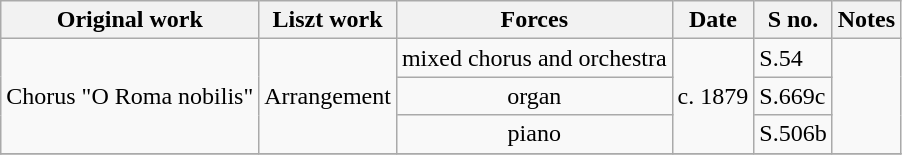<table class="wikitable">
<tr>
<th>Original work</th>
<th>Liszt work</th>
<th>Forces</th>
<th>Date</th>
<th>S no.</th>
<th>Notes</th>
</tr>
<tr>
<td rowspan=3>Chorus "O Roma nobilis"</td>
<td rowspan=3>Arrangement</td>
<td style="text-align: center">mixed chorus and orchestra</td>
<td rowspan=3>c. 1879</td>
<td>S.54</td>
<td rowspan=3></td>
</tr>
<tr>
<td style="text-align: center">organ</td>
<td>S.669c</td>
</tr>
<tr>
<td style="text-align: center">piano</td>
<td>S.506b</td>
</tr>
<tr>
</tr>
</table>
